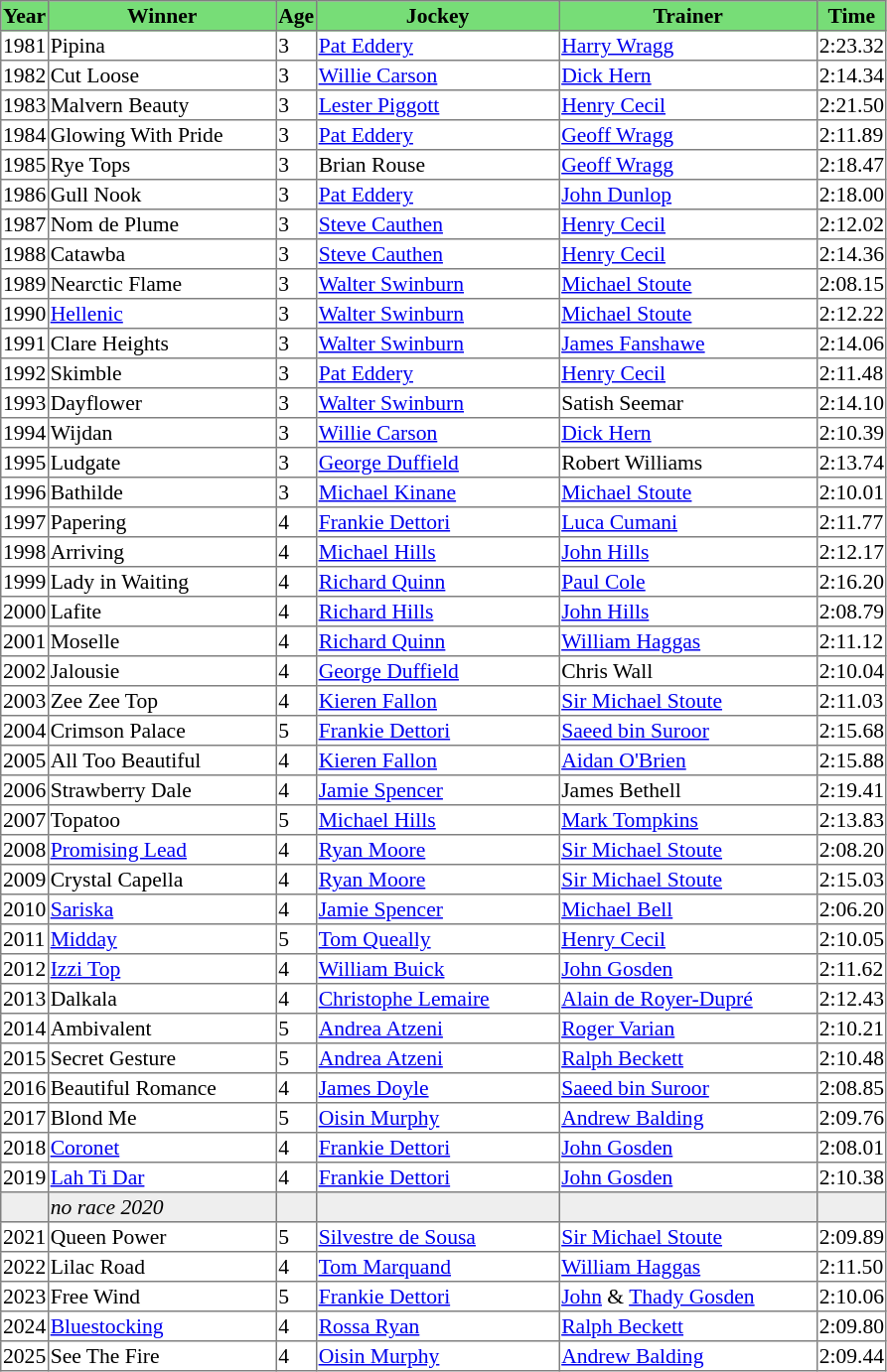<table class = "sortable" | border="1" style="border-collapse: collapse; font-size:90%">
<tr bgcolor="#77dd77" align="center">
<th>Year</th>
<th>Winner</th>
<th>Age</th>
<th>Jockey</th>
<th>Trainer</th>
<th>Time</th>
</tr>
<tr>
<td>1981</td>
<td width=150px>Pipina</td>
<td>3</td>
<td width=160px><a href='#'>Pat Eddery</a></td>
<td width=170px><a href='#'>Harry Wragg</a></td>
<td>2:23.32</td>
</tr>
<tr>
<td>1982</td>
<td>Cut Loose</td>
<td>3</td>
<td><a href='#'>Willie Carson</a></td>
<td><a href='#'>Dick Hern</a></td>
<td>2:14.34</td>
</tr>
<tr>
<td>1983</td>
<td>Malvern Beauty</td>
<td>3</td>
<td><a href='#'>Lester Piggott</a></td>
<td><a href='#'>Henry Cecil</a></td>
<td>2:21.50</td>
</tr>
<tr>
<td>1984</td>
<td>Glowing With Pride</td>
<td>3</td>
<td><a href='#'>Pat Eddery</a></td>
<td><a href='#'>Geoff Wragg</a></td>
<td>2:11.89</td>
</tr>
<tr>
<td>1985</td>
<td>Rye Tops</td>
<td>3</td>
<td>Brian Rouse</td>
<td><a href='#'>Geoff Wragg</a></td>
<td>2:18.47</td>
</tr>
<tr>
<td>1986</td>
<td>Gull Nook</td>
<td>3</td>
<td><a href='#'>Pat Eddery</a></td>
<td><a href='#'>John Dunlop</a></td>
<td>2:18.00</td>
</tr>
<tr>
<td>1987</td>
<td>Nom de Plume</td>
<td>3</td>
<td><a href='#'>Steve Cauthen</a></td>
<td><a href='#'>Henry Cecil</a></td>
<td>2:12.02</td>
</tr>
<tr>
<td>1988</td>
<td>Catawba</td>
<td>3</td>
<td><a href='#'>Steve Cauthen</a></td>
<td><a href='#'>Henry Cecil</a></td>
<td>2:14.36</td>
</tr>
<tr>
<td>1989</td>
<td>Nearctic Flame</td>
<td>3</td>
<td><a href='#'>Walter Swinburn</a></td>
<td><a href='#'>Michael Stoute</a></td>
<td>2:08.15</td>
</tr>
<tr>
<td>1990</td>
<td><a href='#'>Hellenic</a></td>
<td>3</td>
<td><a href='#'>Walter Swinburn</a></td>
<td><a href='#'>Michael Stoute</a></td>
<td>2:12.22</td>
</tr>
<tr>
<td>1991</td>
<td>Clare Heights</td>
<td>3</td>
<td><a href='#'>Walter Swinburn</a></td>
<td><a href='#'>James Fanshawe</a></td>
<td>2:14.06</td>
</tr>
<tr>
<td>1992</td>
<td>Skimble</td>
<td>3</td>
<td><a href='#'>Pat Eddery</a></td>
<td><a href='#'>Henry Cecil</a></td>
<td>2:11.48</td>
</tr>
<tr>
<td>1993</td>
<td>Dayflower</td>
<td>3</td>
<td><a href='#'>Walter Swinburn</a></td>
<td>Satish Seemar</td>
<td>2:14.10</td>
</tr>
<tr>
<td>1994</td>
<td>Wijdan</td>
<td>3</td>
<td><a href='#'>Willie Carson</a></td>
<td><a href='#'>Dick Hern</a></td>
<td>2:10.39</td>
</tr>
<tr>
<td>1995</td>
<td>Ludgate</td>
<td>3</td>
<td><a href='#'>George Duffield</a></td>
<td>Robert Williams</td>
<td>2:13.74</td>
</tr>
<tr>
<td>1996</td>
<td>Bathilde</td>
<td>3</td>
<td><a href='#'>Michael Kinane</a></td>
<td><a href='#'>Michael Stoute</a></td>
<td>2:10.01</td>
</tr>
<tr>
<td>1997</td>
<td>Papering</td>
<td>4</td>
<td><a href='#'>Frankie Dettori</a></td>
<td><a href='#'>Luca Cumani</a></td>
<td>2:11.77</td>
</tr>
<tr>
<td>1998</td>
<td>Arriving</td>
<td>4</td>
<td><a href='#'>Michael Hills</a></td>
<td><a href='#'>John Hills</a></td>
<td>2:12.17</td>
</tr>
<tr>
<td>1999</td>
<td>Lady in Waiting</td>
<td>4</td>
<td><a href='#'>Richard Quinn</a></td>
<td><a href='#'>Paul Cole</a></td>
<td>2:16.20</td>
</tr>
<tr>
<td>2000</td>
<td>Lafite</td>
<td>4</td>
<td><a href='#'>Richard Hills</a></td>
<td><a href='#'>John Hills</a></td>
<td>2:08.79</td>
</tr>
<tr>
<td>2001</td>
<td>Moselle</td>
<td>4</td>
<td><a href='#'>Richard Quinn</a></td>
<td><a href='#'>William Haggas</a></td>
<td>2:11.12</td>
</tr>
<tr>
<td>2002</td>
<td>Jalousie</td>
<td>4</td>
<td><a href='#'>George Duffield</a></td>
<td>Chris Wall</td>
<td>2:10.04</td>
</tr>
<tr>
<td>2003</td>
<td>Zee Zee Top</td>
<td>4</td>
<td><a href='#'>Kieren Fallon</a></td>
<td><a href='#'>Sir Michael Stoute</a></td>
<td>2:11.03</td>
</tr>
<tr>
<td>2004</td>
<td>Crimson Palace</td>
<td>5</td>
<td><a href='#'>Frankie Dettori</a></td>
<td><a href='#'>Saeed bin Suroor</a></td>
<td>2:15.68</td>
</tr>
<tr>
<td>2005</td>
<td>All Too Beautiful</td>
<td>4</td>
<td><a href='#'>Kieren Fallon</a></td>
<td><a href='#'>Aidan O'Brien</a></td>
<td>2:15.88</td>
</tr>
<tr>
<td>2006</td>
<td>Strawberry Dale</td>
<td>4</td>
<td><a href='#'>Jamie Spencer</a></td>
<td>James Bethell</td>
<td>2:19.41</td>
</tr>
<tr>
<td>2007</td>
<td>Topatoo</td>
<td>5</td>
<td><a href='#'>Michael Hills</a></td>
<td><a href='#'>Mark Tompkins</a></td>
<td>2:13.83</td>
</tr>
<tr>
<td>2008</td>
<td><a href='#'>Promising Lead</a></td>
<td>4</td>
<td><a href='#'>Ryan Moore</a></td>
<td><a href='#'>Sir Michael Stoute</a></td>
<td>2:08.20</td>
</tr>
<tr>
<td>2009</td>
<td>Crystal Capella</td>
<td>4</td>
<td><a href='#'>Ryan Moore</a></td>
<td><a href='#'>Sir Michael Stoute</a></td>
<td>2:15.03</td>
</tr>
<tr>
<td>2010</td>
<td><a href='#'>Sariska</a></td>
<td>4</td>
<td><a href='#'>Jamie Spencer</a></td>
<td><a href='#'>Michael Bell</a></td>
<td>2:06.20</td>
</tr>
<tr>
<td>2011</td>
<td><a href='#'>Midday</a></td>
<td>5</td>
<td><a href='#'>Tom Queally</a></td>
<td><a href='#'>Henry Cecil</a></td>
<td>2:10.05</td>
</tr>
<tr>
<td>2012</td>
<td><a href='#'>Izzi Top</a></td>
<td>4</td>
<td><a href='#'>William Buick</a></td>
<td><a href='#'>John Gosden</a></td>
<td>2:11.62</td>
</tr>
<tr>
<td>2013</td>
<td>Dalkala</td>
<td>4</td>
<td><a href='#'>Christophe Lemaire</a></td>
<td><a href='#'>Alain de Royer-Dupré</a></td>
<td>2:12.43</td>
</tr>
<tr>
<td>2014</td>
<td>Ambivalent</td>
<td>5</td>
<td><a href='#'>Andrea Atzeni</a></td>
<td><a href='#'>Roger Varian</a></td>
<td>2:10.21</td>
</tr>
<tr>
<td>2015</td>
<td>Secret Gesture</td>
<td>5</td>
<td><a href='#'>Andrea Atzeni</a></td>
<td><a href='#'>Ralph Beckett</a></td>
<td>2:10.48</td>
</tr>
<tr>
<td>2016</td>
<td>Beautiful Romance</td>
<td>4</td>
<td><a href='#'>James Doyle</a></td>
<td><a href='#'>Saeed bin Suroor</a></td>
<td>2:08.85</td>
</tr>
<tr>
<td>2017</td>
<td>Blond Me</td>
<td>5</td>
<td><a href='#'>Oisin Murphy</a></td>
<td><a href='#'>Andrew Balding</a></td>
<td>2:09.76</td>
</tr>
<tr>
<td>2018</td>
<td><a href='#'>Coronet</a></td>
<td>4</td>
<td><a href='#'>Frankie Dettori</a></td>
<td><a href='#'>John Gosden</a></td>
<td>2:08.01</td>
</tr>
<tr>
<td>2019</td>
<td><a href='#'>Lah Ti Dar</a></td>
<td>4</td>
<td><a href='#'>Frankie Dettori</a></td>
<td><a href='#'>John Gosden</a></td>
<td>2:10.38</td>
</tr>
<tr bgcolor="#eeeeee">
<td data-sort-value="2020"></td>
<td><em>no race 2020</em> </td>
<td></td>
<td></td>
<td></td>
<td></td>
</tr>
<tr>
<td>2021</td>
<td>Queen Power</td>
<td>5</td>
<td><a href='#'>Silvestre de Sousa</a></td>
<td><a href='#'>Sir Michael Stoute</a></td>
<td>2:09.89</td>
</tr>
<tr>
<td>2022</td>
<td>Lilac Road</td>
<td>4</td>
<td><a href='#'>Tom Marquand</a></td>
<td><a href='#'>William Haggas</a></td>
<td>2:11.50</td>
</tr>
<tr>
<td>2023</td>
<td>Free Wind</td>
<td>5</td>
<td><a href='#'>Frankie Dettori</a></td>
<td><a href='#'>John</a> & <a href='#'>Thady Gosden</a></td>
<td>2:10.06</td>
</tr>
<tr>
<td>2024</td>
<td><a href='#'>Bluestocking</a></td>
<td>4</td>
<td><a href='#'>Rossa Ryan</a></td>
<td><a href='#'>Ralph Beckett</a></td>
<td>2:09.80</td>
</tr>
<tr>
<td>2025</td>
<td>See The Fire</td>
<td>4</td>
<td><a href='#'>Oisin Murphy</a></td>
<td><a href='#'>Andrew Balding</a></td>
<td>2:09.44</td>
</tr>
</table>
